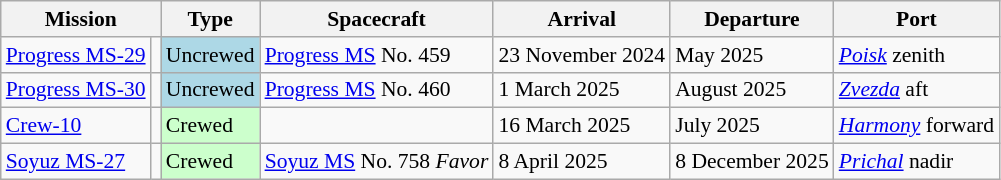<table class="wikitable plainrowheaders" style="font-size:90%;">
<tr style="text-align:center;">
<th scope="col" colspan="2">Mission</th>
<th scope="col">Type</th>
<th scope="col">Spacecraft</th>
<th scope="col">Arrival</th>
<th scope="col">Departure</th>
<th scope="col">Port</th>
</tr>
<tr>
<td><a href='#'>Progress MS-29</a></td>
<td></td>
<td style="background:lightblue;">Uncrewed</td>
<td><a href='#'>Progress MS</a> No. 459</td>
<td>23 November 2024</td>
<td>May 2025</td>
<td><a href='#'><em>Poisk</em></a> zenith</td>
</tr>
<tr>
<td><a href='#'>Progress MS-30</a></td>
<td></td>
<td style="background:lightblue;">Uncrewed</td>
<td><a href='#'>Progress MS</a> No. 460</td>
<td>1 March 2025</td>
<td>August 2025</td>
<td><a href='#'><em>Zvezda</em></a> aft</td>
</tr>
<tr>
<td><a href='#'>Crew-10</a></td>
<td></td>
<td style="background:#cfc;">Crewed</td>
<td></td>
<td>16 March 2025</td>
<td>July 2025</td>
<td><a href='#'><em>Harmony</em></a> forward</td>
</tr>
<tr>
<td><a href='#'>Soyuz MS-27</a></td>
<td></td>
<td style="background:#cfc;">Crewed</td>
<td><a href='#'>Soyuz MS</a> No. 758 <em>Favor</em></td>
<td>8 April 2025</td>
<td>8 December 2025</td>
<td><a href='#'><em>Prichal</em></a> nadir</td>
</tr>
</table>
